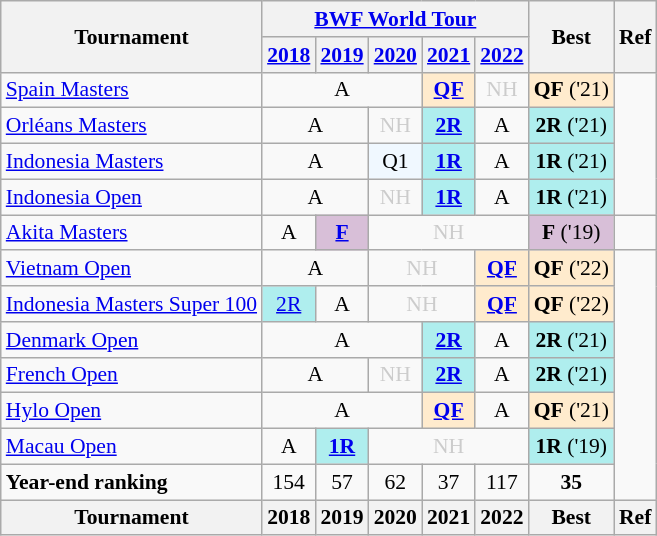<table style='font-size: 90%; text-align:center;' class='wikitable'>
<tr>
<th rowspan="2">Tournament</th>
<th colspan="5"><a href='#'>BWF World Tour</a></th>
<th rowspan="2">Best</th>
<th rowspan="2">Ref</th>
</tr>
<tr>
<th><a href='#'>2018</a></th>
<th><a href='#'>2019</a></th>
<th><a href='#'>2020</a></th>
<th><a href='#'>2021</a></th>
<th><a href='#'>2022</a></th>
</tr>
<tr>
<td align=left><a href='#'>Spain Masters</a></td>
<td colspan="3">A</td>
<td bgcolor=FFEBCD><a href='#'><strong>QF</strong></a></td>
<td style=color:#ccc>NH</td>
<td bgcolor=FFEBCD><strong>QF</strong> ('21)</td>
</tr>
<tr>
<td align=left><a href='#'>Orléans Masters</a></td>
<td colspan="2">A</td>
<td style=color:#ccc>NH</td>
<td bgcolor=AFEEEE><a href='#'><strong>2R</strong></a></td>
<td>A</td>
<td bgcolor=AFEEEE><strong>2R</strong> ('21)</td>
</tr>
<tr>
<td align=left><a href='#'>Indonesia Masters</a></td>
<td colspan="2">A</td>
<td 2020; bgcolor=F0F8FF>Q1</td>
<td bgcolor=AFEEEE><strong><a href='#'>1R</a></strong></td>
<td>A</td>
<td bgcolor=AFEEEE><strong>1R</strong> ('21)</td>
</tr>
<tr>
<td align=left><a href='#'>Indonesia Open</a></td>
<td colspan="2">A</td>
<td style=color:#ccc>NH</td>
<td bgcolor=AFEEEE><strong><a href='#'>1R</a></strong></td>
<td>A</td>
<td bgcolor=AFEEEE><strong>1R</strong> ('21)</td>
</tr>
<tr>
<td align=left><a href='#'>Akita Masters</a></td>
<td>A</td>
<td bgcolor=D8BFD8><a href='#'><strong>F</strong></a></td>
<td colspan="3" style=color:#ccc>NH</td>
<td bgcolor=D8BFD8><strong>F</strong> ('19)</td>
<td></td>
</tr>
<tr>
<td align=left><a href='#'>Vietnam Open</a></td>
<td colspan="2">A</td>
<td colspan="2" style=color:#ccc>NH</td>
<td bgcolor=FFEBCD><strong><a href='#'>QF</a></strong></td>
<td bgcolor=FFEBCD><strong>QF</strong> ('22)</td>
</tr>
<tr>
<td align=left><a href='#'>Indonesia Masters Super 100</a></td>
<td bgcolor=AFEEEE><a href='#'>2R</a></td>
<td>A</td>
<td colspan="2" style=color:#ccc>NH</td>
<td bgcolor=FFEBCD><strong><a href='#'>QF</a></strong></td>
<td bgcolor=FFEBCD><strong>QF</strong> ('22)</td>
</tr>
<tr>
<td align=left><a href='#'>Denmark Open</a></td>
<td colspan="3">A</td>
<td bgcolor=AFEEEE><a href='#'><strong>2R</strong></a></td>
<td>A</td>
<td bgcolor=AFEEEE><strong>2R</strong> ('21)</td>
</tr>
<tr>
<td align=left><a href='#'>French Open</a></td>
<td colspan="2">A</td>
<td style=color:#ccc>NH</td>
<td bgcolor=AFEEEE><a href='#'><strong>2R</strong></a></td>
<td>A</td>
<td bgcolor=AFEEEE><strong>2R</strong> ('21)</td>
</tr>
<tr>
<td align=left><a href='#'>Hylo Open</a></td>
<td colspan="3">A</td>
<td bgcolor=FFEBCD><strong><a href='#'>QF</a></strong></td>
<td>A</td>
<td bgcolor=FFEBCD><strong>QF</strong> ('21)</td>
</tr>
<tr>
<td align=left><a href='#'>Macau Open</a></td>
<td>A</td>
<td bgcolor=AFEEEE><a href='#'><strong>1R</strong></a></td>
<td colspan="3" style=color:#ccc>NH</td>
<td bgcolor=AFEEEE><strong>1R</strong> ('19)</td>
</tr>
<tr>
<td align=left><strong>Year-end ranking</strong></td>
<td>154</td>
<td>57</td>
<td>62</td>
<td>37</td>
<td>117</td>
<td><strong>35</strong></td>
</tr>
<tr>
<th>Tournament</th>
<th>2018</th>
<th>2019</th>
<th>2020</th>
<th>2021</th>
<th>2022</th>
<th>Best</th>
<th>Ref</th>
</tr>
</table>
